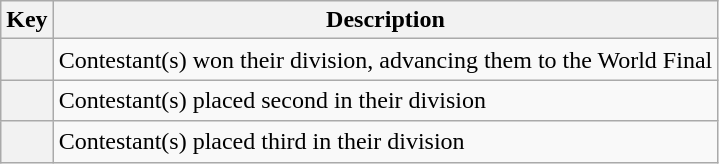<table class="wikitable">
<tr>
<th scope="col">Key</th>
<th scope="col">Description</th>
</tr>
<tr>
<th scope="row" style="text-align:center; height:20px; width:20px"></th>
<td>Contestant(s) won their division, advancing them to the World Final</td>
</tr>
<tr>
<th scope="row" style="text-align:center; height:20px; width:20px"></th>
<td>Contestant(s) placed second in their division</td>
</tr>
<tr>
<th scope="row" style="text-align:center; height:20px; width:20px"></th>
<td>Contestant(s) placed third in their division</td>
</tr>
</table>
